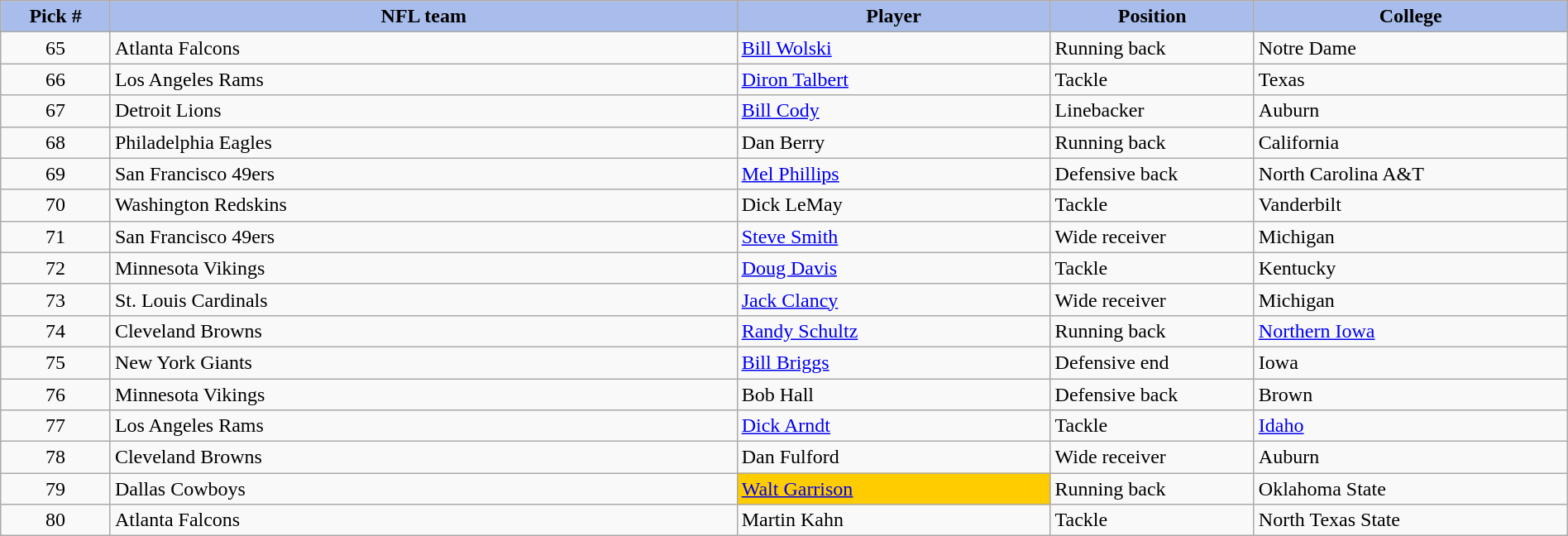<table class="wikitable sortable sortable" style="width: 100%">
<tr>
<th style="background:#A8BDEC;" width=7%>Pick #</th>
<th width=40% style="background:#A8BDEC;">NFL team</th>
<th width=20% style="background:#A8BDEC;">Player</th>
<th width=13% style="background:#A8BDEC;">Position</th>
<th style="background:#A8BDEC;">College</th>
</tr>
<tr>
<td align=center>65</td>
<td>Atlanta Falcons</td>
<td><a href='#'>Bill Wolski</a></td>
<td>Running back</td>
<td>Notre Dame</td>
</tr>
<tr>
<td align=center>66</td>
<td>Los Angeles Rams</td>
<td><a href='#'>Diron Talbert</a></td>
<td>Tackle</td>
<td>Texas</td>
</tr>
<tr>
<td align=center>67</td>
<td>Detroit Lions</td>
<td><a href='#'>Bill Cody</a></td>
<td>Linebacker</td>
<td>Auburn</td>
</tr>
<tr>
<td align=center>68</td>
<td>Philadelphia Eagles</td>
<td>Dan Berry</td>
<td>Running back</td>
<td>California</td>
</tr>
<tr>
<td align=center>69</td>
<td>San Francisco 49ers</td>
<td><a href='#'>Mel Phillips</a></td>
<td>Defensive back</td>
<td>North Carolina A&T</td>
</tr>
<tr>
<td align=center>70</td>
<td>Washington Redskins</td>
<td>Dick LeMay</td>
<td>Tackle</td>
<td>Vanderbilt</td>
</tr>
<tr>
<td align=center>71</td>
<td>San Francisco 49ers</td>
<td><a href='#'>Steve Smith</a></td>
<td>Wide receiver</td>
<td>Michigan</td>
</tr>
<tr>
<td align=center>72</td>
<td>Minnesota Vikings</td>
<td><a href='#'>Doug Davis</a></td>
<td>Tackle</td>
<td>Kentucky</td>
</tr>
<tr>
<td align=center>73</td>
<td>St. Louis Cardinals</td>
<td><a href='#'>Jack Clancy</a></td>
<td>Wide receiver</td>
<td>Michigan</td>
</tr>
<tr>
<td align=center>74</td>
<td>Cleveland Browns</td>
<td><a href='#'>Randy Schultz</a></td>
<td>Running back</td>
<td><a href='#'>Northern Iowa</a></td>
</tr>
<tr>
<td align=center>75</td>
<td>New York Giants</td>
<td><a href='#'>Bill Briggs</a></td>
<td>Defensive end</td>
<td>Iowa</td>
</tr>
<tr>
<td align=center>76</td>
<td>Minnesota Vikings</td>
<td>Bob Hall</td>
<td>Defensive back</td>
<td>Brown</td>
</tr>
<tr>
<td align=center>77</td>
<td>Los Angeles Rams</td>
<td><a href='#'>Dick Arndt</a></td>
<td>Tackle</td>
<td><a href='#'>Idaho</a></td>
</tr>
<tr>
<td align=center>78</td>
<td>Cleveland Browns</td>
<td>Dan Fulford</td>
<td>Wide receiver</td>
<td>Auburn</td>
</tr>
<tr>
<td align=center>79</td>
<td>Dallas Cowboys</td>
<td bgcolor="#FFCC00"><a href='#'>Walt Garrison</a></td>
<td>Running back</td>
<td>Oklahoma State</td>
</tr>
<tr>
<td align=center>80</td>
<td>Atlanta Falcons</td>
<td>Martin Kahn</td>
<td>Tackle</td>
<td>North Texas State</td>
</tr>
</table>
